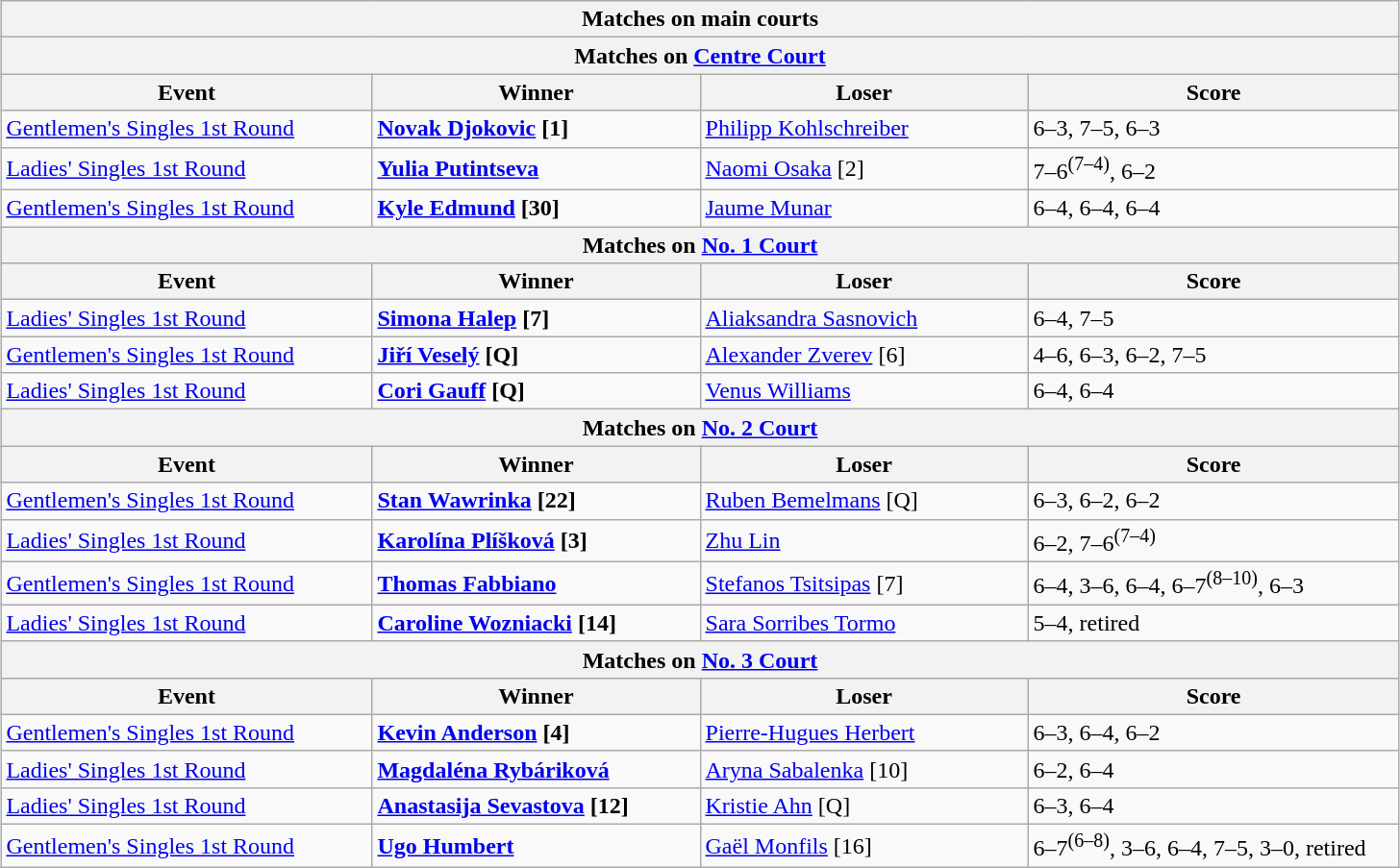<table class="wikitable collapsible uncollapsed" style="margin:auto;">
<tr>
<th colspan="4" style="white-space:nowrap;">Matches on main courts</th>
</tr>
<tr>
<th colspan="4">Matches on <a href='#'>Centre Court</a></th>
</tr>
<tr>
<th width=250>Event</th>
<th width=220>Winner</th>
<th width=220>Loser</th>
<th width=250>Score</th>
</tr>
<tr>
<td><a href='#'>Gentlemen's Singles 1st Round</a></td>
<td> <strong><a href='#'>Novak Djokovic</a> [1]</strong></td>
<td> <a href='#'>Philipp Kohlschreiber</a></td>
<td>6–3, 7–5, 6–3</td>
</tr>
<tr>
<td><a href='#'>Ladies' Singles 1st Round</a></td>
<td> <strong><a href='#'>Yulia Putintseva</a></strong></td>
<td> <a href='#'>Naomi Osaka</a> [2]</td>
<td>7–6<sup>(7–4)</sup>, 6–2</td>
</tr>
<tr>
<td><a href='#'>Gentlemen's Singles 1st Round</a></td>
<td> <strong><a href='#'>Kyle Edmund</a> [30]</strong></td>
<td> <a href='#'>Jaume Munar</a></td>
<td>6–4, 6–4, 6–4</td>
</tr>
<tr>
<th colspan="4">Matches on <a href='#'>No. 1 Court</a></th>
</tr>
<tr>
<th width=220>Event</th>
<th width=220>Winner</th>
<th width=220>Loser</th>
<th width=250>Score</th>
</tr>
<tr>
<td><a href='#'>Ladies' Singles 1st Round</a></td>
<td> <strong><a href='#'>Simona Halep</a> [7]</strong></td>
<td> <a href='#'>Aliaksandra Sasnovich</a></td>
<td>6–4, 7–5</td>
</tr>
<tr>
<td><a href='#'>Gentlemen's Singles 1st Round</a></td>
<td> <strong><a href='#'>Jiří Veselý</a> [Q]</strong></td>
<td> <a href='#'>Alexander Zverev</a> [6]</td>
<td>4–6, 6–3, 6–2, 7–5</td>
</tr>
<tr>
<td><a href='#'>Ladies' Singles 1st Round</a></td>
<td> <strong><a href='#'>Cori Gauff</a> [Q]</strong></td>
<td> <a href='#'>Venus Williams</a></td>
<td>6–4, 6–4</td>
</tr>
<tr>
<th colspan="4">Matches on <a href='#'>No. 2 Court</a></th>
</tr>
<tr>
<th width=250>Event</th>
<th width=220>Winner</th>
<th width=220>Loser</th>
<th width=220>Score</th>
</tr>
<tr>
<td><a href='#'>Gentlemen's Singles 1st Round</a></td>
<td> <strong><a href='#'>Stan Wawrinka</a> [22]</strong></td>
<td> <a href='#'>Ruben Bemelmans</a> [Q]</td>
<td>6–3, 6–2, 6–2</td>
</tr>
<tr>
<td><a href='#'>Ladies' Singles 1st Round</a></td>
<td> <strong><a href='#'>Karolína Plíšková</a> [3]</strong></td>
<td> <a href='#'>Zhu Lin</a></td>
<td>6–2, 7–6<sup>(7–4)</sup></td>
</tr>
<tr>
<td><a href='#'>Gentlemen's Singles 1st Round</a></td>
<td> <strong><a href='#'>Thomas Fabbiano</a></strong></td>
<td> <a href='#'>Stefanos Tsitsipas</a> [7]</td>
<td>6–4, 3–6, 6–4, 6–7<sup>(8–10)</sup>, 6–3</td>
</tr>
<tr>
<td><a href='#'>Ladies' Singles 1st Round</a></td>
<td> <strong><a href='#'>Caroline Wozniacki</a> [14]</strong></td>
<td> <a href='#'>Sara Sorribes Tormo</a></td>
<td>5–4, retired</td>
</tr>
<tr>
<th colspan="4">Matches on <a href='#'>No. 3 Court</a></th>
</tr>
<tr>
<th width=250>Event</th>
<th width=220>Winner</th>
<th width=220>Loser</th>
<th width=220>Score</th>
</tr>
<tr>
<td><a href='#'>Gentlemen's Singles 1st Round</a></td>
<td> <strong><a href='#'>Kevin Anderson</a> [4]</strong></td>
<td> <a href='#'>Pierre-Hugues Herbert</a></td>
<td>6–3, 6–4, 6–2</td>
</tr>
<tr>
<td><a href='#'>Ladies' Singles 1st Round</a></td>
<td> <strong><a href='#'>Magdaléna Rybáriková</a></strong></td>
<td> <a href='#'>Aryna Sabalenka</a> [10]</td>
<td>6–2, 6–4</td>
</tr>
<tr>
<td><a href='#'>Ladies' Singles 1st Round</a></td>
<td> <strong><a href='#'>Anastasija Sevastova</a> [12]</strong></td>
<td> <a href='#'>Kristie Ahn</a> [Q]</td>
<td>6–3, 6–4</td>
</tr>
<tr>
<td><a href='#'>Gentlemen's Singles 1st Round</a></td>
<td> <strong><a href='#'>Ugo Humbert</a></strong></td>
<td> <a href='#'>Gaël Monfils</a> [16]</td>
<td>6–7<sup>(6–8)</sup>, 3–6, 6–4, 7–5, 3–0, retired</td>
</tr>
</table>
